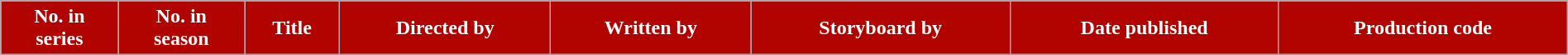<table class="wikitable plainrowheaders" style="width: 100%">
<tr>
<th style="background: #B10300; color: white;">No. in<br>series</th>
<th style="background: #B10300; color: white;">No. in<br>season</th>
<th style="background: #B10300; color: white;">Title</th>
<th style="background: #B10300; color: white;">Directed by</th>
<th style="background: #B10300; color: white;">Written by</th>
<th style="background: #B10300; color: white;">Storyboard by</th>
<th style="background: #B10300; color: white;">Date published</th>
<th style="background: #B10300; color: white;">Production code<br>




</th>
</tr>
</table>
